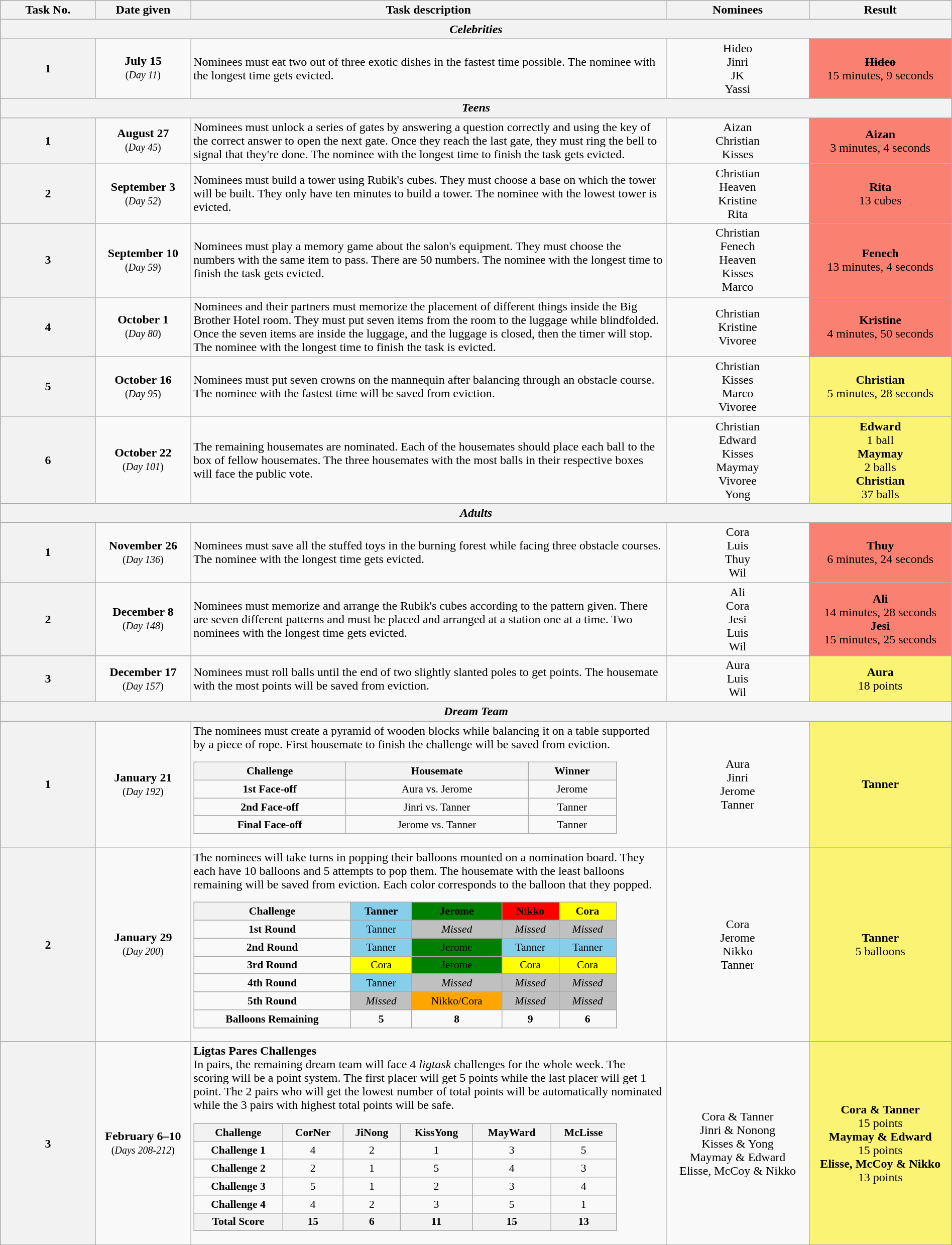<table class="wikitable" style="text-align:center; font-size:100%; line-height:18px;" width="100%">
<tr>
<th style="width: 10%;">Task No.</th>
<th style="width: 10%;">Date given</th>
<th style="width: 50%;">Task description</th>
<th style="width: 15%;">Nominees</th>
<th style="width: 15%;">Result</th>
</tr>
<tr>
<th colspan="5"><strong><em>Celebrities</em></strong></th>
</tr>
<tr>
<th>1</th>
<td><strong>July 15</strong><br><small>(<em>Day 11</em>)</small></td>
<td align="left">Nominees must eat two out of three exotic dishes in the fastest time possible. The nominee with the longest time gets evicted.</td>
<td>Hideo<br>Jinri<br>JK<br>Yassi</td>
<td style="background:#FA8072;"><strong><s>Hideo</s></strong><br>15 minutes, 9 seconds</td>
</tr>
<tr>
<th colspan="5"><strong><em>Teens</em></strong></th>
</tr>
<tr>
<th>1</th>
<td><strong>August 27</strong><br><small>(<em>Day 45</em>)</small></td>
<td align="left">Nominees must unlock a series of gates by answering a question correctly and using the key of the correct answer to open the next gate. Once they reach the last gate, they must ring the bell to signal that they're done. The nominee with the longest time to finish the task gets evicted.</td>
<td>Aizan<br>Christian<br>Kisses</td>
<td style="background:#FA8072;"><strong>Aizan</strong><br>3 minutes, 4 seconds</td>
</tr>
<tr>
<th>2</th>
<td><strong>September 3</strong><br><small>(<em>Day 52</em>)</small></td>
<td align="left">Nominees must build a tower using Rubik's cubes. They must choose a base on which the tower will be built. They only have ten minutes to build a tower. The nominee with the lowest tower is evicted.</td>
<td>Christian<br>Heaven<br>Kristine<br>Rita</td>
<td style="background:#FA8072;"><strong>Rita</strong><br>13 cubes</td>
</tr>
<tr>
<th>3</th>
<td><strong> September 10</strong><br><small>(<em>Day 59</em>)</small></td>
<td align="left">Nominees must play a memory game about the salon's equipment. They must choose the numbers with the same item to pass. There are 50 numbers. The nominee with the longest time to finish the task gets evicted.</td>
<td>Christian<br>Fenech<br>Heaven<br>Kisses<br>Marco</td>
<td style="background:#FA8072;"><strong>Fenech</strong><br>13 minutes, 4 seconds</td>
</tr>
<tr>
<th>4</th>
<td><strong> October 1</strong><br><small>(<em>Day 80</em>)</small></td>
<td align="left">Nominees and their partners must memorize the placement of different things inside the Big Brother Hotel room. They must put seven items from the room to the luggage while blindfolded. Once the seven items are inside the luggage, and the luggage is closed, then the timer will stop. The nominee with the longest time to finish the task is evicted.</td>
<td>Christian<br>Kristine<br>Vivoree</td>
<td style="background:#FA8072;"><strong>Kristine</strong><br>4 minutes, 50 seconds</td>
</tr>
<tr>
<th>5</th>
<td><strong>October 16</strong><br><small>(<em>Day 95</em>)</small></td>
<td align="left">Nominees must put seven crowns on the mannequin after balancing through an obstacle course. The nominee with the fastest time will be saved from eviction.</td>
<td>Christian<br>Kisses<br>Marco<br>Vivoree</td>
<td style="background:#FBF373;"><strong>Christian</strong><br>5 minutes, 28 seconds</td>
</tr>
<tr>
<th>6</th>
<td><strong>October 22</strong><br><small>(<em>Day 101</em>)</small></td>
<td align="left">The remaining housemates are nominated. Each of the housemates should place each ball to the box of fellow housemates. The three housemates with the most balls in their respective boxes will face the public vote.</td>
<td>Christian<br>Edward<br>Kisses<br>Maymay<br>Vivoree<br>Yong</td>
<td style="background:#FBF373;"><strong>Edward</strong><br>1 ball<br><strong>Maymay</strong><br>2 balls<br><strong>Christian</strong><br>37 balls</td>
</tr>
<tr>
<th colspan="5"><strong><em>Adults</em></strong></th>
</tr>
<tr>
<th>1</th>
<td><strong>November 26</strong><br><small>(<em>Day 136</em>)</small></td>
<td align="left">Nominees must save all the stuffed toys in the burning forest while facing three obstacle courses. The nominee with the longest time gets evicted.</td>
<td>Cora<br>Luis<br>Thuy<br>Wil</td>
<td style="background:#FA8072;"><strong>Thuy</strong><br>6 minutes, 24 seconds</td>
</tr>
<tr>
<th>2</th>
<td><strong>December 8</strong><br><small>(<em>Day 148</em>)</small></td>
<td align="left">Nominees must memorize and arrange the Rubik's cubes according to the pattern given. There are seven different patterns and must be placed and arranged at a station one at a time. Two nominees with the longest time gets evicted.</td>
<td>Ali<br>Cora<br>Jesi<br>Luis<br>Wil</td>
<td style="background:#FA8072;"><strong>Ali</strong><br>14 minutes, 28 seconds<br><strong>Jesi</strong><br>15 minutes, 25 seconds</td>
</tr>
<tr>
<th>3</th>
<td><strong>December 17</strong><br><small>(<em>Day 157</em>)</small></td>
<td align="left">Nominees must roll balls until the end of two slightly slanted poles to get points. The housemate with the most points will be saved from eviction.</td>
<td>Aura<br>Luis<br>Wil</td>
<td style="background:#FBF373;"><strong>Aura</strong><br>18 points</td>
</tr>
<tr>
<th colspan="5"><strong><em>Dream Team</em></strong></th>
</tr>
<tr>
<th>1</th>
<td><strong>January 21</strong><br><small>(<em>Day 192</em>)</small></td>
<td align="left">The nominees must create a pyramid of wooden blocks while balancing it on a table supported by a piece of rope. First housemate to finish the challenge will be saved from eviction.<br><table class="wikitable collapsible collapsed" style="text-align: center; font-size:90%; line-height:17px;" width="90%">
<tr>
<th>Challenge</th>
<th>Housemate</th>
<th>Winner</th>
</tr>
<tr>
<td><strong>1st Face-off</strong></td>
<td>Aura vs. Jerome</td>
<td>Jerome</td>
</tr>
<tr>
<td><strong>2nd Face-off</strong></td>
<td>Jinri vs. Tanner</td>
<td>Tanner</td>
</tr>
<tr>
<td><strong>Final Face-off</strong></td>
<td>Jerome vs. Tanner</td>
<td>Tanner</td>
</tr>
</table>
</td>
<td>Aura<br>Jinri<br>Jerome<br>Tanner</td>
<td style="background:#FBF373;"><strong>Tanner</strong></td>
</tr>
<tr>
<th>2</th>
<td><strong>January 29</strong><br><small>(<em>Day 200</em>)</small></td>
<td align="left">The nominees will take turns in popping their balloons mounted on a nomination board. They each have 10 balloons and 5 attempts to pop them. The housemate with the least balloons remaining will be saved from eviction. Each color corresponds to the balloon that they popped.<br><table class="wikitable collapsible collapsed" style="text-align: center; font-size:90%; line-height:17px;" width="90%">
<tr>
<th>Challenge</th>
<th style="background:#87CEEB;">Tanner</th>
<th style="background:#008000;">Jerome</th>
<th style="background:#ff0000;">Nikko</th>
<th style="background:#ffff00;">Cora</th>
</tr>
<tr>
<td><strong>1st Round</strong></td>
<td style="background:#87CEEB;">Tanner</td>
<td style="background:#c0c0c0;"><em>Missed</em></td>
<td style="background:#c0c0c0;"><em>Missed</em></td>
<td style="background:#c0c0c0;"><em>Missed</em></td>
</tr>
<tr>
<td><strong>2nd Round</strong></td>
<td style="background:#87CEEB;">Tanner</td>
<td style="background:#008000;">Jerome</td>
<td style="background:#87CEEB;">Tanner</td>
<td style="background:#87CEEB;">Tanner</td>
</tr>
<tr>
<td><strong>3rd Round</strong></td>
<td style="background:#ffff00;">Cora</td>
<td style="background:#008000;">Jerome</td>
<td style="background:#ffff00;">Cora</td>
<td style="background:#ffff00;">Cora</td>
</tr>
<tr>
<td><strong>4th Round</strong></td>
<td style="background:#87CEEB;">Tanner</td>
<td style="background:#c0c0c0;"><em>Missed</em></td>
<td style="background:#c0c0c0;"><em>Missed</em></td>
<td style="background:#c0c0c0;"><em>Missed</em></td>
</tr>
<tr>
<td><strong>5th Round</strong></td>
<td style="background:#c0c0c0;"><em>Missed</em></td>
<td style="background:#ffa500;">Nikko/Cora</td>
<td style="background:#c0c0c0;"><em>Missed</em></td>
<td style="background:#c0c0c0;"><em>Missed</em></td>
</tr>
<tr>
<td><strong>Balloons Remaining</strong></td>
<td><strong>5</strong></td>
<td><strong>8</strong></td>
<td><strong>9</strong></td>
<td><strong>6</strong></td>
</tr>
</table>
</td>
<td>Cora<br>Jerome<br>Nikko<br>Tanner</td>
<td style="background:#FBF373;"><strong>Tanner</strong><br>5 balloons</td>
</tr>
<tr>
<th>3</th>
<td><strong>February 6–10</strong><br><small>(<em>Days 208-212</em>)</small></td>
<td align="left"><strong>Ligtas Pares Challenges</strong><br>In pairs, the remaining dream team will face 4 <em>ligtask</em> challenges for the whole week. The scoring will be a point system. The first placer will get 5 points while the last placer will get 1 point. The 2 pairs who will get the lowest number of total points will be automatically nominated while the 3 pairs with highest total points will be safe.<br><table class="wikitable collapsible collapsed" style="text-align: center; font-size:90%; line-height:17px;" width="90%">
<tr>
<th>Challenge</th>
<th>CorNer</th>
<th>JiNong</th>
<th>KissYong</th>
<th>MayWard</th>
<th>McLisse</th>
</tr>
<tr>
<td><strong>Challenge 1</strong></td>
<td>4</td>
<td>2</td>
<td>1</td>
<td>3</td>
<td>5</td>
</tr>
<tr>
<td><strong>Challenge 2</strong></td>
<td>2</td>
<td>1</td>
<td>5</td>
<td>4</td>
<td>3</td>
</tr>
<tr>
<td><strong>Challenge 3</strong></td>
<td>5</td>
<td>1</td>
<td>2</td>
<td>3</td>
<td>4</td>
</tr>
<tr>
<td><strong>Challenge 4</strong></td>
<td>4</td>
<td>2</td>
<td>3</td>
<td>5</td>
<td>1</td>
</tr>
<tr>
<th>Total Score</th>
<th>15</th>
<th>6</th>
<th>11</th>
<th>15</th>
<th>13</th>
</tr>
</table>
</td>
<td>Cora & Tanner<br>Jinri & Nonong<br>Kisses & Yong<br>Maymay & Edward<br>Elisse, McCoy & Nikko</td>
<td style="background:#FBF373;"><strong>Cora & Tanner</strong><br>15 points<br><strong>Maymay & Edward</strong><br>15 points<br><strong>Elisse, McCoy & Nikko </strong><br>13 points</td>
</tr>
<tr>
</tr>
</table>
